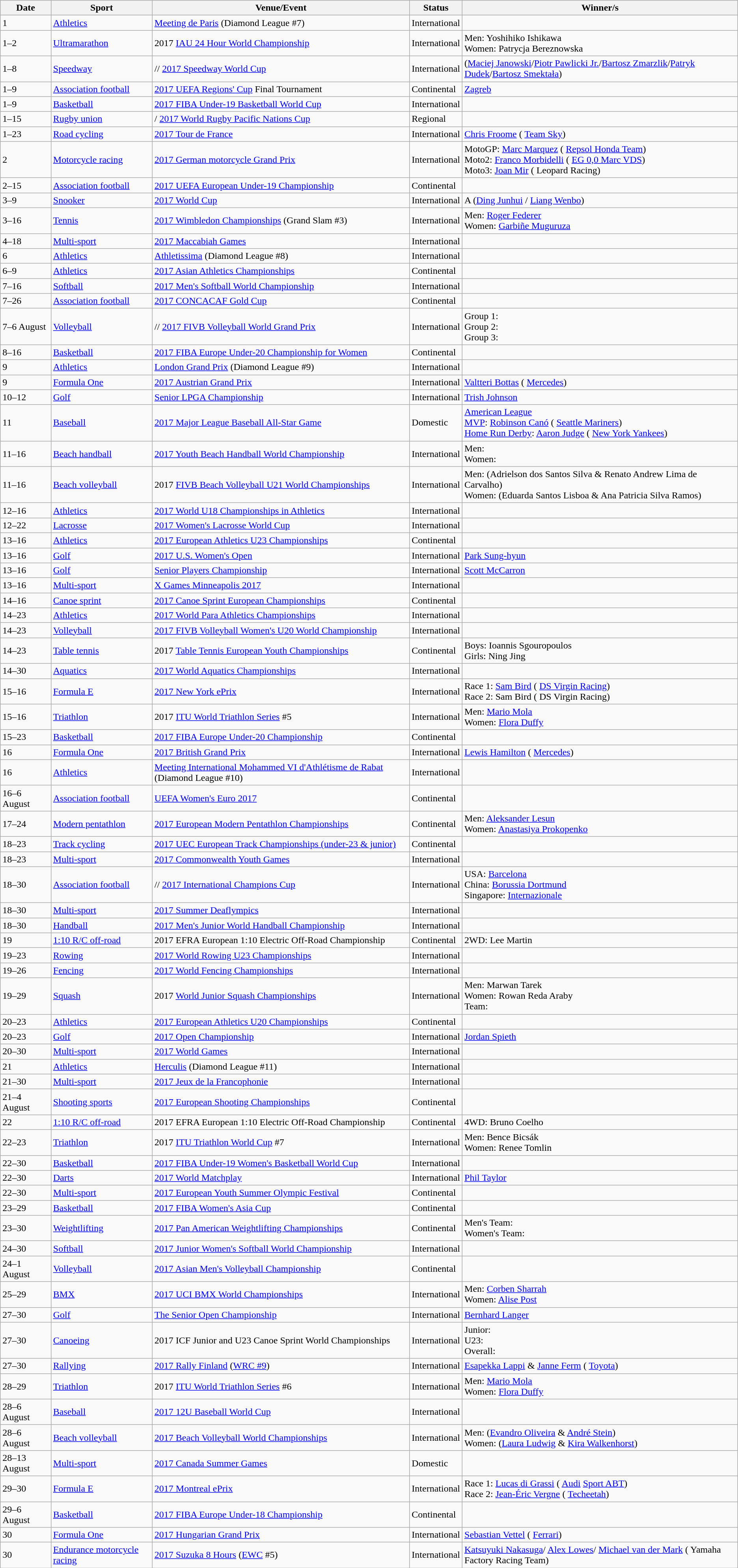<table class="wikitable sortable">
<tr>
<th>Date</th>
<th>Sport</th>
<th>Venue/Event</th>
<th>Status</th>
<th>Winner/s</th>
</tr>
<tr>
<td>1</td>
<td><a href='#'>Athletics</a></td>
<td> <a href='#'>Meeting de Paris</a> (Diamond League #7)</td>
<td>International</td>
<td></td>
</tr>
<tr>
<td>1–2</td>
<td><a href='#'>Ultramarathon</a></td>
<td> 2017 <a href='#'>IAU 24 Hour World Championship</a></td>
<td>International</td>
<td>Men:  Yoshihiko Ishikawa<br>Women:  Patrycja Bereznowska</td>
</tr>
<tr>
<td>1–8</td>
<td><a href='#'>Speedway</a></td>
<td>// <a href='#'>2017 Speedway World Cup</a></td>
<td>International</td>
<td> (<a href='#'>Maciej Janowski</a>/<a href='#'>Piotr Pawlicki Jr.</a>/<a href='#'>Bartosz Zmarzlik</a>/<a href='#'>Patryk Dudek</a>/<a href='#'>Bartosz Smektała</a>)</td>
</tr>
<tr>
<td>1–9</td>
<td><a href='#'>Association football</a></td>
<td> <a href='#'>2017 UEFA Regions' Cup</a> Final Tournament</td>
<td>Continental</td>
<td> <a href='#'>Zagreb</a></td>
</tr>
<tr>
<td>1–9</td>
<td><a href='#'>Basketball</a></td>
<td> <a href='#'>2017 FIBA Under-19 Basketball World Cup</a></td>
<td>International</td>
<td></td>
</tr>
<tr>
<td>1–15</td>
<td><a href='#'>Rugby union</a></td>
<td>/ <a href='#'>2017 World Rugby Pacific Nations Cup</a></td>
<td>Regional</td>
<td></td>
</tr>
<tr>
<td>1–23</td>
<td><a href='#'>Road cycling</a></td>
<td> <a href='#'>2017 Tour de France</a></td>
<td>International</td>
<td> <a href='#'>Chris Froome</a> ( <a href='#'>Team Sky</a>)</td>
</tr>
<tr>
<td>2</td>
<td><a href='#'>Motorcycle racing</a></td>
<td> <a href='#'>2017 German motorcycle Grand Prix</a></td>
<td>International</td>
<td>MotoGP:  <a href='#'>Marc Marquez</a> ( <a href='#'>Repsol Honda Team</a>)<br>Moto2:  <a href='#'>Franco Morbidelli</a> ( <a href='#'>EG 0,0 Marc VDS</a>)<br>Moto3:  <a href='#'>Joan Mir</a> ( Leopard Racing)</td>
</tr>
<tr>
<td>2–15</td>
<td><a href='#'>Association football</a></td>
<td> <a href='#'>2017 UEFA European Under-19 Championship</a></td>
<td>Continental</td>
<td></td>
</tr>
<tr>
<td>3–9</td>
<td><a href='#'>Snooker</a></td>
<td> <a href='#'>2017 World Cup</a></td>
<td>International</td>
<td> A (<a href='#'>Ding Junhui</a> / <a href='#'>Liang Wenbo</a>)</td>
</tr>
<tr>
<td>3–16</td>
<td><a href='#'>Tennis</a></td>
<td> <a href='#'>2017 Wimbledon Championships</a> (Grand Slam #3)</td>
<td>International</td>
<td>Men:  <a href='#'>Roger Federer</a><br>Women:  <a href='#'>Garbiñe Muguruza</a></td>
</tr>
<tr>
<td>4–18</td>
<td><a href='#'>Multi-sport</a></td>
<td> <a href='#'>2017 Maccabiah Games</a></td>
<td>International</td>
<td></td>
</tr>
<tr>
<td>6</td>
<td><a href='#'>Athletics</a></td>
<td> <a href='#'>Athletissima</a> (Diamond League #8)</td>
<td>International</td>
<td></td>
</tr>
<tr>
<td>6–9</td>
<td><a href='#'>Athletics</a></td>
<td> <a href='#'>2017 Asian Athletics Championships</a></td>
<td>Continental</td>
<td></td>
</tr>
<tr>
<td>7–16</td>
<td><a href='#'>Softball</a></td>
<td> <a href='#'>2017 Men's Softball World Championship</a></td>
<td>International</td>
<td></td>
</tr>
<tr>
<td>7–26</td>
<td><a href='#'>Association football</a></td>
<td> <a href='#'>2017 CONCACAF Gold Cup</a></td>
<td>Continental</td>
<td></td>
</tr>
<tr>
<td>7–6 August</td>
<td><a href='#'>Volleyball</a></td>
<td>// <a href='#'>2017 FIVB Volleyball World Grand Prix</a></td>
<td>International</td>
<td>Group 1: <br>Group 2: <br>Group 3:</td>
</tr>
<tr>
<td>8–16</td>
<td><a href='#'>Basketball</a></td>
<td> <a href='#'>2017 FIBA Europe Under-20 Championship for Women</a></td>
<td>Continental</td>
<td></td>
</tr>
<tr>
<td>9</td>
<td><a href='#'>Athletics</a></td>
<td> <a href='#'>London Grand Prix</a> (Diamond League #9)</td>
<td>International</td>
<td></td>
</tr>
<tr>
<td>9</td>
<td><a href='#'>Formula One</a></td>
<td> <a href='#'>2017 Austrian Grand Prix</a></td>
<td>International</td>
<td> <a href='#'>Valtteri Bottas</a> ( <a href='#'>Mercedes</a>)</td>
</tr>
<tr>
<td>10–12</td>
<td><a href='#'>Golf</a></td>
<td> <a href='#'>Senior LPGA Championship</a></td>
<td>International</td>
<td> <a href='#'>Trish Johnson</a></td>
</tr>
<tr>
<td>11</td>
<td><a href='#'>Baseball</a></td>
<td> <a href='#'>2017 Major League Baseball All-Star Game</a></td>
<td>Domestic</td>
<td><a href='#'>American League</a><br><a href='#'>MVP</a>:  <a href='#'>Robinson Canó</a> ( <a href='#'>Seattle Mariners</a>)<br><a href='#'>Home Run Derby</a>:  <a href='#'>Aaron Judge</a> ( <a href='#'>New York Yankees</a>)</td>
</tr>
<tr>
<td>11–16</td>
<td><a href='#'>Beach handball</a></td>
<td> <a href='#'>2017 Youth Beach Handball World Championship</a></td>
<td>International</td>
<td>Men: <br>Women: </td>
</tr>
<tr>
<td>11–16</td>
<td><a href='#'>Beach volleyball</a></td>
<td> 2017 <a href='#'>FIVB Beach Volleyball U21 World Championships</a></td>
<td>International</td>
<td>Men:  (Adrielson dos Santos Silva & Renato Andrew Lima de Carvalho)<br>Women:  (Eduarda Santos Lisboa & Ana Patricia Silva Ramos)</td>
</tr>
<tr>
<td>12–16</td>
<td><a href='#'>Athletics</a></td>
<td> <a href='#'>2017 World U18 Championships in Athletics</a></td>
<td>International</td>
<td></td>
</tr>
<tr>
<td>12–22</td>
<td><a href='#'>Lacrosse</a></td>
<td> <a href='#'>2017 Women's Lacrosse World Cup</a></td>
<td>International</td>
<td></td>
</tr>
<tr>
<td>13–16</td>
<td><a href='#'>Athletics</a></td>
<td> <a href='#'>2017 European Athletics U23 Championships</a></td>
<td>Continental</td>
<td></td>
</tr>
<tr>
<td>13–16</td>
<td><a href='#'>Golf</a></td>
<td> <a href='#'>2017 U.S. Women's Open</a></td>
<td>International</td>
<td> <a href='#'>Park Sung-hyun</a></td>
</tr>
<tr>
<td>13–16</td>
<td><a href='#'>Golf</a></td>
<td> <a href='#'>Senior Players Championship</a></td>
<td>International</td>
<td> <a href='#'>Scott McCarron</a></td>
</tr>
<tr>
<td>13–16</td>
<td><a href='#'>Multi-sport</a></td>
<td> <a href='#'>X Games Minneapolis 2017</a></td>
<td>International</td>
<td></td>
</tr>
<tr>
<td>14–16</td>
<td><a href='#'>Canoe sprint</a></td>
<td> <a href='#'>2017 Canoe Sprint European Championships</a></td>
<td>Continental</td>
<td></td>
</tr>
<tr>
<td>14–23</td>
<td><a href='#'>Athletics</a></td>
<td> <a href='#'>2017 World Para Athletics Championships</a></td>
<td>International</td>
<td></td>
</tr>
<tr>
<td>14–23</td>
<td><a href='#'>Volleyball</a></td>
<td> <a href='#'>2017 FIVB Volleyball Women's U20 World Championship</a></td>
<td>International</td>
<td></td>
</tr>
<tr>
<td>14–23</td>
<td><a href='#'>Table tennis</a></td>
<td> 2017 <a href='#'>Table Tennis European Youth Championships</a></td>
<td>Continental</td>
<td>Boys:  Ioannis Sgouropoulos<br>Girls:  Ning Jing</td>
</tr>
<tr>
<td>14–30</td>
<td><a href='#'>Aquatics</a></td>
<td> <a href='#'>2017 World Aquatics Championships</a></td>
<td>International</td>
<td></td>
</tr>
<tr>
<td>15–16</td>
<td><a href='#'>Formula E</a></td>
<td> <a href='#'>2017 New York ePrix</a></td>
<td>International</td>
<td>Race 1:  <a href='#'>Sam Bird</a> ( <a href='#'>DS Virgin Racing</a>)<br>Race 2:  Sam Bird ( DS Virgin Racing)</td>
</tr>
<tr>
<td>15–16</td>
<td><a href='#'>Triathlon</a></td>
<td> 2017 <a href='#'>ITU World Triathlon Series</a> #5</td>
<td>International</td>
<td>Men:  <a href='#'>Mario Mola</a><br>Women:  <a href='#'>Flora Duffy</a></td>
</tr>
<tr>
<td>15–23</td>
<td><a href='#'>Basketball</a></td>
<td> <a href='#'>2017 FIBA Europe Under-20 Championship</a></td>
<td>Continental</td>
<td></td>
</tr>
<tr>
<td>16</td>
<td><a href='#'>Formula One</a></td>
<td> <a href='#'>2017 British Grand Prix</a></td>
<td>International</td>
<td> <a href='#'>Lewis Hamilton</a> ( <a href='#'>Mercedes</a>)</td>
</tr>
<tr>
<td>16</td>
<td><a href='#'>Athletics</a></td>
<td> <a href='#'>Meeting International Mohammed VI d'Athlétisme de Rabat</a> (Diamond League #10)</td>
<td>International</td>
<td></td>
</tr>
<tr>
<td>16–6 August</td>
<td><a href='#'>Association football</a></td>
<td> <a href='#'>UEFA Women's Euro 2017</a></td>
<td>Continental</td>
<td></td>
</tr>
<tr>
<td>17–24</td>
<td><a href='#'>Modern pentathlon</a></td>
<td> <a href='#'>2017 European Modern Pentathlon Championships</a></td>
<td>Continental</td>
<td>Men:  <a href='#'>Aleksander Lesun</a><br>Women:  <a href='#'>Anastasiya Prokopenko</a></td>
</tr>
<tr>
<td>18–23</td>
<td><a href='#'>Track cycling</a></td>
<td> <a href='#'>2017 UEC European Track Championships (under-23 & junior)</a></td>
<td>Continental</td>
<td></td>
</tr>
<tr>
<td>18–23</td>
<td><a href='#'>Multi-sport</a></td>
<td> <a href='#'>2017 Commonwealth Youth Games</a></td>
<td>International</td>
<td></td>
</tr>
<tr>
<td>18–30</td>
<td><a href='#'>Association football</a></td>
<td>// <a href='#'>2017 International Champions Cup</a></td>
<td>International</td>
<td>USA:  <a href='#'>Barcelona</a> <br>China:  <a href='#'>Borussia Dortmund</a> <br>Singapore:  <a href='#'>Internazionale</a></td>
</tr>
<tr>
<td>18–30</td>
<td><a href='#'>Multi-sport</a></td>
<td> <a href='#'>2017 Summer Deaflympics</a></td>
<td>International</td>
<td></td>
</tr>
<tr>
<td>18–30</td>
<td><a href='#'>Handball</a></td>
<td> <a href='#'>2017 Men's Junior World Handball Championship</a></td>
<td>International</td>
<td></td>
</tr>
<tr>
<td>19</td>
<td><a href='#'>1:10 R/C off-road</a></td>
<td> 2017 EFRA European 1:10 Electric Off-Road Championship</td>
<td>Continental</td>
<td>2WD:  Lee Martin</td>
</tr>
<tr>
<td>19–23</td>
<td><a href='#'>Rowing</a></td>
<td> <a href='#'>2017 World Rowing U23 Championships</a></td>
<td>International</td>
<td></td>
</tr>
<tr>
<td>19–26</td>
<td><a href='#'>Fencing</a></td>
<td> <a href='#'>2017 World Fencing Championships</a></td>
<td>International</td>
<td></td>
</tr>
<tr>
<td>19–29</td>
<td><a href='#'>Squash</a></td>
<td> 2017 <a href='#'>World Junior Squash Championships</a></td>
<td>International</td>
<td>Men:  Marwan Tarek<br>Women:  Rowan Reda Araby<br>Team: </td>
</tr>
<tr>
<td>20–23</td>
<td><a href='#'>Athletics</a></td>
<td> <a href='#'>2017 European Athletics U20 Championships</a></td>
<td>Continental</td>
<td></td>
</tr>
<tr>
<td>20–23</td>
<td><a href='#'>Golf</a></td>
<td> <a href='#'>2017 Open Championship</a></td>
<td>International</td>
<td> <a href='#'>Jordan Spieth</a></td>
</tr>
<tr>
<td>20–30</td>
<td><a href='#'>Multi-sport</a></td>
<td> <a href='#'>2017 World Games</a></td>
<td>International</td>
<td></td>
</tr>
<tr>
<td>21</td>
<td><a href='#'>Athletics</a></td>
<td> <a href='#'>Herculis</a> (Diamond League #11)</td>
<td>International</td>
<td></td>
</tr>
<tr>
<td>21–30</td>
<td><a href='#'>Multi-sport</a></td>
<td> <a href='#'>2017 Jeux de la Francophonie</a></td>
<td>International</td>
<td></td>
</tr>
<tr>
<td>21–4 August</td>
<td><a href='#'>Shooting sports</a></td>
<td> <a href='#'>2017 European Shooting Championships</a></td>
<td>Continental</td>
<td></td>
</tr>
<tr>
<td>22</td>
<td><a href='#'>1:10 R/C off-road</a></td>
<td> 2017 EFRA European 1:10 Electric Off-Road Championship</td>
<td>Continental</td>
<td>4WD: Bruno Coelho</td>
</tr>
<tr>
<td>22–23</td>
<td><a href='#'>Triathlon</a></td>
<td> 2017 <a href='#'>ITU Triathlon World Cup</a> #7</td>
<td>International</td>
<td>Men:  Bence Bicsák<br>Women:  Renee Tomlin</td>
</tr>
<tr>
<td>22–30</td>
<td><a href='#'>Basketball</a></td>
<td> <a href='#'>2017 FIBA Under-19 Women's Basketball World Cup</a></td>
<td>International</td>
<td></td>
</tr>
<tr>
<td>22–30</td>
<td><a href='#'>Darts</a></td>
<td> <a href='#'>2017 World Matchplay</a></td>
<td>International</td>
<td> <a href='#'>Phil Taylor</a></td>
</tr>
<tr>
<td>22–30</td>
<td><a href='#'>Multi-sport</a></td>
<td> <a href='#'>2017 European Youth Summer Olympic Festival</a></td>
<td>Continental</td>
<td></td>
</tr>
<tr>
<td>23–29</td>
<td><a href='#'>Basketball</a></td>
<td> <a href='#'>2017 FIBA Women's Asia Cup</a></td>
<td>Continental</td>
<td></td>
</tr>
<tr>
<td>23–30</td>
<td><a href='#'>Weightlifting</a></td>
<td> <a href='#'>2017 Pan American Weightlifting Championships</a></td>
<td>Continental</td>
<td>Men's Team: <br>Women's Team: </td>
</tr>
<tr>
<td>24–30</td>
<td><a href='#'>Softball</a></td>
<td> <a href='#'>2017 Junior Women's Softball World Championship</a></td>
<td>International</td>
<td></td>
</tr>
<tr>
<td>24–1 August</td>
<td><a href='#'>Volleyball</a></td>
<td> <a href='#'>2017 Asian Men's Volleyball Championship</a></td>
<td>Continental</td>
<td></td>
</tr>
<tr>
<td>25–29</td>
<td><a href='#'>BMX</a></td>
<td> <a href='#'>2017 UCI BMX World Championships</a></td>
<td>International</td>
<td>Men:  <a href='#'>Corben Sharrah</a><br>Women:  <a href='#'>Alise Post</a></td>
</tr>
<tr>
<td>27–30</td>
<td><a href='#'>Golf</a></td>
<td> <a href='#'>The Senior Open Championship</a></td>
<td>International</td>
<td> <a href='#'>Bernhard Langer</a></td>
</tr>
<tr>
<td>27–30</td>
<td><a href='#'>Canoeing</a></td>
<td> 2017 ICF Junior and U23 Canoe Sprint World Championships</td>
<td>International</td>
<td>Junior: <br>U23: <br>Overall: </td>
</tr>
<tr>
<td>27–30</td>
<td><a href='#'>Rallying</a></td>
<td> <a href='#'>2017 Rally Finland</a> (<a href='#'>WRC #9</a>)</td>
<td>International</td>
<td> <a href='#'>Esapekka Lappi</a> & <a href='#'>Janne Ferm</a> ( <a href='#'>Toyota</a>)</td>
</tr>
<tr>
<td>28–29</td>
<td><a href='#'>Triathlon</a></td>
<td> 2017 <a href='#'>ITU World Triathlon Series</a> #6</td>
<td>International</td>
<td>Men:  <a href='#'>Mario Mola</a><br>Women:  <a href='#'>Flora Duffy</a></td>
</tr>
<tr>
<td>28–6 August</td>
<td><a href='#'>Baseball</a></td>
<td> <a href='#'>2017 12U Baseball World Cup</a></td>
<td>International</td>
<td></td>
</tr>
<tr>
<td>28–6 August</td>
<td><a href='#'>Beach volleyball</a></td>
<td> <a href='#'>2017 Beach Volleyball World Championships</a></td>
<td>International</td>
<td>Men:  (<a href='#'>Evandro Oliveira</a> & <a href='#'>André Stein</a>) <br>Women:  (<a href='#'>Laura Ludwig</a> & <a href='#'>Kira Walkenhorst</a>)</td>
</tr>
<tr>
<td>28–13 August</td>
<td><a href='#'>Multi-sport</a></td>
<td> <a href='#'>2017 Canada Summer Games</a></td>
<td>Domestic</td>
<td></td>
</tr>
<tr>
<td>29–30</td>
<td><a href='#'>Formula E</a></td>
<td> <a href='#'>2017 Montreal ePrix</a></td>
<td>International</td>
<td>Race 1:  <a href='#'>Lucas di Grassi</a> ( <a href='#'>Audi</a> <a href='#'>Sport ABT</a>)<br>Race 2:  <a href='#'>Jean-Éric Vergne</a> ( <a href='#'>Techeetah</a>)</td>
</tr>
<tr>
<td>29–6 August</td>
<td><a href='#'>Basketball</a></td>
<td> <a href='#'>2017 FIBA Europe Under-18 Championship</a></td>
<td>Continental</td>
<td></td>
</tr>
<tr>
<td>30</td>
<td><a href='#'>Formula One</a></td>
<td> <a href='#'>2017 Hungarian Grand Prix</a></td>
<td>International</td>
<td> <a href='#'>Sebastian Vettel</a> ( <a href='#'>Ferrari</a>)</td>
</tr>
<tr>
<td>30</td>
<td><a href='#'>Endurance motorcycle racing</a></td>
<td> <a href='#'>2017 Suzuka 8 Hours</a> (<a href='#'>EWC</a> #5)</td>
<td>International</td>
<td> <a href='#'>Katsuyuki Nakasuga</a>/ <a href='#'>Alex Lowes</a>/ <a href='#'>Michael van der Mark</a> ( Yamaha Factory Racing Team)</td>
</tr>
</table>
